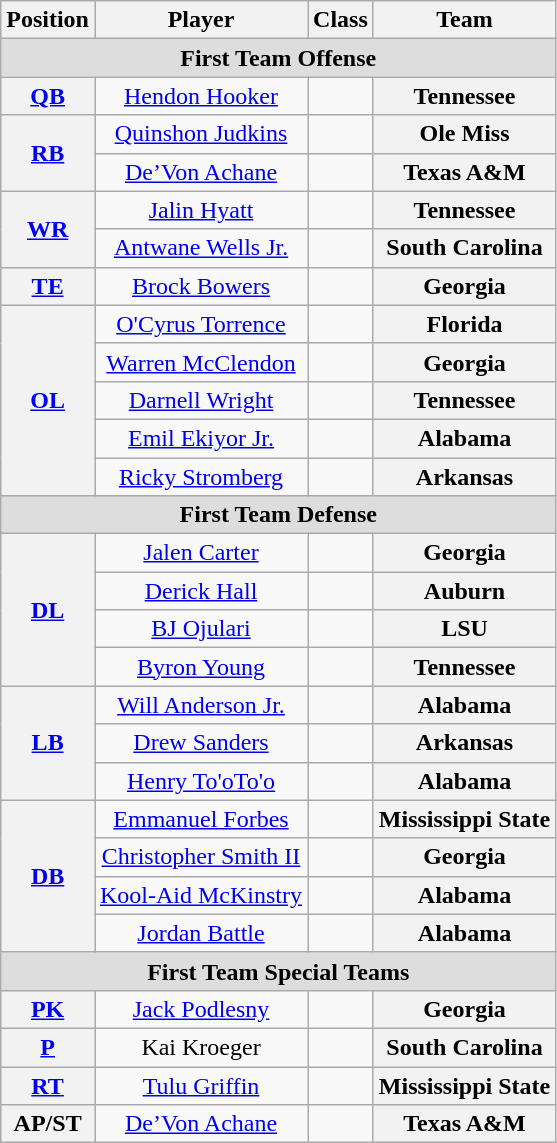<table class="wikitable">
<tr>
<th>Position</th>
<th>Player</th>
<th>Class</th>
<th>Team</th>
</tr>
<tr>
<td colspan="4" style="text-align:center; background:#ddd;"><strong>First Team Offense</strong></td>
</tr>
<tr style="text-align:center;">
<th rowspan="1"><a href='#'>QB</a></th>
<td><a href='#'>Hendon Hooker</a></td>
<td></td>
<th>Tennessee</th>
</tr>
<tr style="text-align:center;">
<th rowspan="2"><a href='#'>RB</a></th>
<td><a href='#'>Quinshon Judkins</a></td>
<td></td>
<th>Ole Miss</th>
</tr>
<tr style="text-align:center;">
<td><a href='#'>De’Von Achane</a></td>
<td></td>
<th>Texas A&M</th>
</tr>
<tr style="text-align:center;">
<th rowspan="2"><a href='#'>WR</a></th>
<td><a href='#'>Jalin Hyatt</a></td>
<td></td>
<th>Tennessee</th>
</tr>
<tr style="text-align:center;">
<td><a href='#'>Antwane Wells Jr.</a></td>
<td></td>
<th>South Carolina</th>
</tr>
<tr style="text-align:center;">
<th rowspan="1"><a href='#'>TE</a></th>
<td><a href='#'>Brock Bowers</a></td>
<td></td>
<th>Georgia</th>
</tr>
<tr style="text-align:center;">
<th rowspan="5"><a href='#'>OL</a></th>
<td><a href='#'>O'Cyrus Torrence</a></td>
<td></td>
<th>Florida</th>
</tr>
<tr style="text-align:center;">
<td><a href='#'>Warren McClendon</a></td>
<td></td>
<th>Georgia</th>
</tr>
<tr style="text-align:center;">
<td><a href='#'>Darnell Wright</a></td>
<td></td>
<th>Tennessee</th>
</tr>
<tr style="text-align:center;">
<td><a href='#'>Emil Ekiyor Jr.</a></td>
<td></td>
<th>Alabama</th>
</tr>
<tr style="text-align:center;">
<td><a href='#'>Ricky Stromberg</a></td>
<td></td>
<th>Arkansas</th>
</tr>
<tr style="text-align:center;">
<td colspan="4" style="text-align:center; background:#ddd;"><strong>First Team Defense</strong></td>
</tr>
<tr style="text-align:center;">
<th rowspan="4"><a href='#'>DL</a></th>
<td><a href='#'>Jalen Carter</a></td>
<td></td>
<th>Georgia</th>
</tr>
<tr style="text-align:center;">
<td><a href='#'>Derick Hall</a></td>
<td></td>
<th>Auburn</th>
</tr>
<tr style="text-align:center;">
<td><a href='#'>BJ Ojulari</a></td>
<td></td>
<th>LSU</th>
</tr>
<tr style="text-align:center;">
<td><a href='#'>Byron Young</a></td>
<td></td>
<th>Tennessee</th>
</tr>
<tr style="text-align:center;">
<th rowspan="3"><a href='#'>LB</a></th>
<td><a href='#'>Will Anderson Jr.</a></td>
<td></td>
<th>Alabama</th>
</tr>
<tr style="text-align:center;">
<td><a href='#'>Drew Sanders</a></td>
<td></td>
<th>Arkansas</th>
</tr>
<tr style="text-align:center;">
<td><a href='#'>Henry To'oTo'o</a></td>
<td></td>
<th>Alabama</th>
</tr>
<tr style="text-align:center;">
<th rowspan="4"><a href='#'>DB</a></th>
<td><a href='#'>Emmanuel Forbes</a></td>
<td></td>
<th>Mississippi State</th>
</tr>
<tr style="text-align:center;">
<td><a href='#'>Christopher Smith II</a></td>
<td></td>
<th>Georgia</th>
</tr>
<tr style="text-align:center;">
<td><a href='#'>Kool-Aid McKinstry</a></td>
<td></td>
<th>Alabama</th>
</tr>
<tr style="text-align:center;">
<td><a href='#'>Jordan Battle</a></td>
<td></td>
<th>Alabama</th>
</tr>
<tr>
<td colspan="4" style="text-align:center; background:#ddd;"><strong>First Team Special Teams</strong></td>
</tr>
<tr style="text-align:center;">
<th rowspan="1"><a href='#'>PK</a></th>
<td><a href='#'>Jack Podlesny</a></td>
<td></td>
<th>Georgia</th>
</tr>
<tr style="text-align:center;">
<th rowspan="1"><a href='#'>P</a></th>
<td>Kai Kroeger</td>
<td></td>
<th>South Carolina</th>
</tr>
<tr style="text-align:center;">
<th rowspan="1"><a href='#'>RT</a></th>
<td><a href='#'>Tulu Griffin</a></td>
<td></td>
<th>Mississippi State</th>
</tr>
<tr style="text-align:center;">
<th rowspan="2">AP/ST</th>
<td><a href='#'>De’Von Achane</a></td>
<td></td>
<th>Texas A&M</th>
</tr>
</table>
